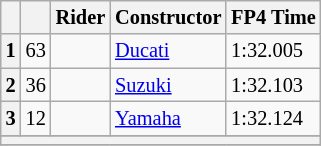<table class="wikitable sortable" style="font-size: 85%;">
<tr>
<th></th>
<th></th>
<th>Rider</th>
<th>Constructor</th>
<th>FP4 Time</th>
</tr>
<tr>
<th scope="row">1</th>
<td align="center">63</td>
<td></td>
<td><a href='#'>Ducati</a></td>
<td>1:32.005</td>
</tr>
<tr>
<th scope="row">2</th>
<td align="center">36</td>
<td></td>
<td><a href='#'>Suzuki</a></td>
<td>1:32.103</td>
</tr>
<tr>
<th scope="row">3</th>
<td align="center">12</td>
<td></td>
<td><a href='#'>Yamaha</a></td>
<td>1:32.124</td>
</tr>
<tr>
</tr>
<tr>
<th colspan=9></th>
</tr>
<tr>
</tr>
</table>
